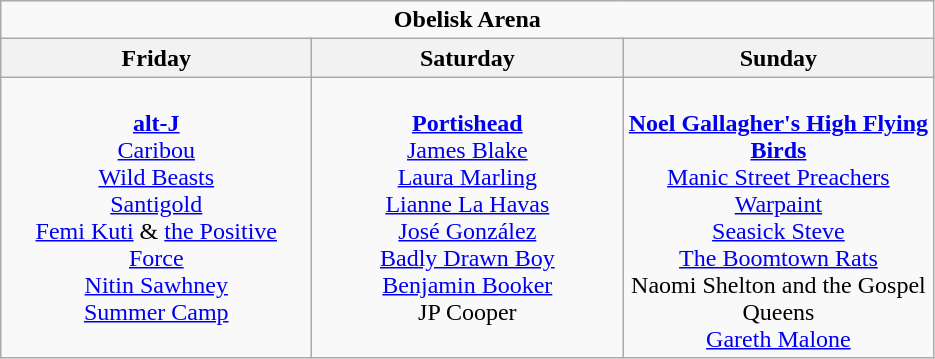<table class="wikitable">
<tr>
<td colspan="3" align="center"><strong>Obelisk Arena</strong></td>
</tr>
<tr>
<th>Friday</th>
<th>Saturday</th>
<th>Sunday</th>
</tr>
<tr>
<td valign="top" align="center" width=200><br><strong><a href='#'>alt-J</a></strong>
<br><a href='#'>Caribou</a>
<br><a href='#'>Wild Beasts</a>
<br><a href='#'>Santigold</a>
<br><a href='#'>Femi Kuti</a> & <a href='#'>the Positive Force</a>
<br><a href='#'>Nitin Sawhney</a>
<br><a href='#'>Summer Camp</a></td>
<td valign="top" align="center" width=200><br><strong><a href='#'>Portishead</a></strong>
<br><a href='#'>James Blake</a>
<br><a href='#'>Laura Marling</a>
<br><a href='#'>Lianne La Havas</a>
<br><a href='#'>José González</a>
<br><a href='#'>Badly Drawn Boy</a>
<br><a href='#'>Benjamin Booker</a>
<br>JP Cooper</td>
<td valign="top" align="center" width=200><br><strong><a href='#'>Noel Gallagher's High Flying Birds</a></strong>
<br><a href='#'>Manic Street Preachers</a>
<br><a href='#'>Warpaint</a>
<br><a href='#'>Seasick Steve</a>
<br><a href='#'>The Boomtown Rats</a>
<br>Naomi Shelton and the Gospel Queens
<br><a href='#'>Gareth Malone</a></td>
</tr>
</table>
